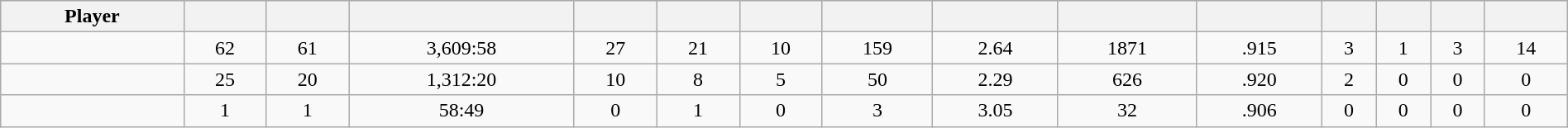<table class="wikitable sortable" style="width:100%; text-align:center;">
<tr style="text-align:center; background:#ddd;">
<th>Player</th>
<th></th>
<th></th>
<th></th>
<th></th>
<th></th>
<th></th>
<th></th>
<th></th>
<th></th>
<th></th>
<th></th>
<th></th>
<th></th>
<th></th>
</tr>
<tr>
<td style=white-space:nowrap></td>
<td>62</td>
<td>61</td>
<td>3,609:58</td>
<td>27</td>
<td>21</td>
<td>10</td>
<td>159</td>
<td>2.64</td>
<td>1871</td>
<td>.915</td>
<td>3</td>
<td>1</td>
<td>3</td>
<td>14</td>
</tr>
<tr>
<td style=white-space:nowrap></td>
<td>25</td>
<td>20</td>
<td>1,312:20</td>
<td>10</td>
<td>8</td>
<td>5</td>
<td>50</td>
<td>2.29</td>
<td>626</td>
<td>.920</td>
<td>2</td>
<td>0</td>
<td>0</td>
<td>0</td>
</tr>
<tr>
<td style=white-space:nowrap></td>
<td>1</td>
<td>1</td>
<td>58:49</td>
<td>0</td>
<td>1</td>
<td>0</td>
<td>3</td>
<td>3.05</td>
<td>32</td>
<td>.906</td>
<td>0</td>
<td>0</td>
<td>0</td>
<td>0</td>
</tr>
</table>
